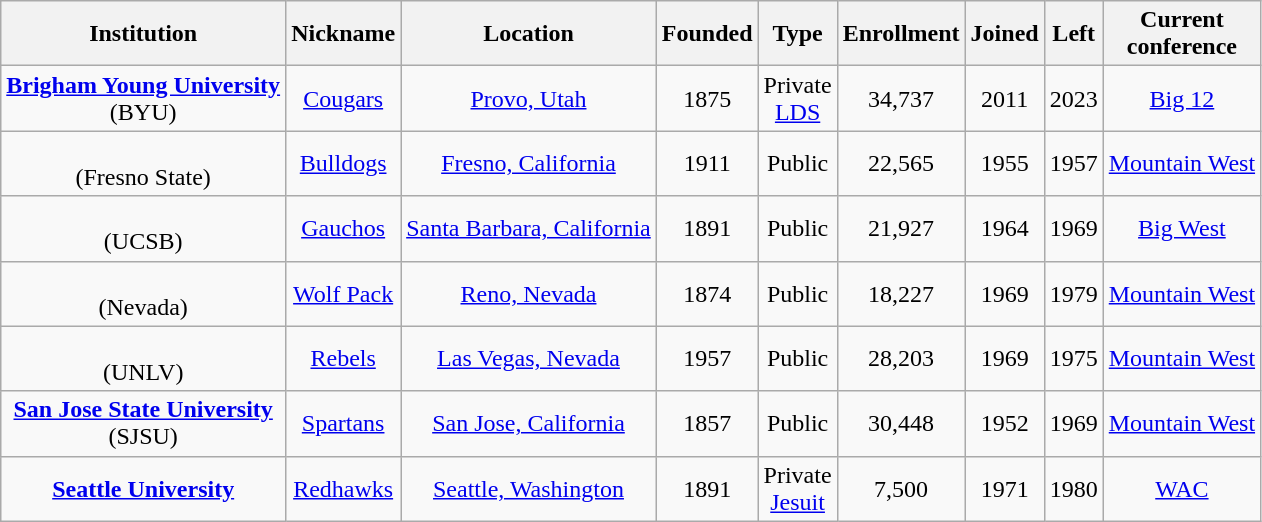<table class="wikitable sortable" style="text-align: center">
<tr>
<th>Institution</th>
<th>Nickname</th>
<th>Location</th>
<th>Founded</th>
<th>Type</th>
<th>Enrollment</th>
<th>Joined</th>
<th>Left</th>
<th>Current<br>conference</th>
</tr>
<tr>
<td><strong><a href='#'>Brigham Young University</a></strong><br>(BYU)</td>
<td><a href='#'>Cougars</a></td>
<td><a href='#'>Provo, Utah</a></td>
<td>1875</td>
<td>Private<br><a href='#'>LDS</a></td>
<td>34,737</td>
<td>2011</td>
<td>2023</td>
<td><a href='#'>Big 12</a></td>
</tr>
<tr>
<td><strong></strong><br>(Fresno State)</td>
<td><a href='#'>Bulldogs</a></td>
<td><a href='#'>Fresno, California</a></td>
<td>1911</td>
<td>Public</td>
<td>22,565</td>
<td>1955</td>
<td>1957</td>
<td><a href='#'>Mountain West</a></td>
</tr>
<tr>
<td><br>(UCSB)</td>
<td><a href='#'>Gauchos</a></td>
<td><a href='#'>Santa Barbara, California</a></td>
<td>1891</td>
<td>Public</td>
<td>21,927</td>
<td>1964</td>
<td>1969</td>
<td><a href='#'>Big West</a></td>
</tr>
<tr>
<td><br>(Nevada)</td>
<td><a href='#'>Wolf Pack</a></td>
<td><a href='#'>Reno, Nevada</a></td>
<td>1874</td>
<td>Public</td>
<td>18,227</td>
<td>1969</td>
<td>1979</td>
<td><a href='#'>Mountain West</a></td>
</tr>
<tr>
<td><br>(UNLV)</td>
<td><a href='#'>Rebels</a></td>
<td><a href='#'>Las Vegas, Nevada</a></td>
<td>1957</td>
<td>Public</td>
<td>28,203</td>
<td>1969</td>
<td>1975</td>
<td><a href='#'>Mountain West</a></td>
</tr>
<tr>
<td><strong><a href='#'>San Jose State University</a></strong><br>(SJSU)</td>
<td><a href='#'>Spartans</a></td>
<td><a href='#'>San Jose, California</a></td>
<td>1857</td>
<td>Public</td>
<td>30,448</td>
<td>1952</td>
<td>1969</td>
<td><a href='#'>Mountain West</a></td>
</tr>
<tr>
<td><strong><a href='#'>Seattle University</a></strong></td>
<td><a href='#'>Redhawks</a></td>
<td><a href='#'>Seattle, Washington</a></td>
<td>1891</td>
<td>Private<br><a href='#'>Jesuit</a></td>
<td>7,500</td>
<td>1971</td>
<td>1980</td>
<td><a href='#'>WAC</a></td>
</tr>
</table>
